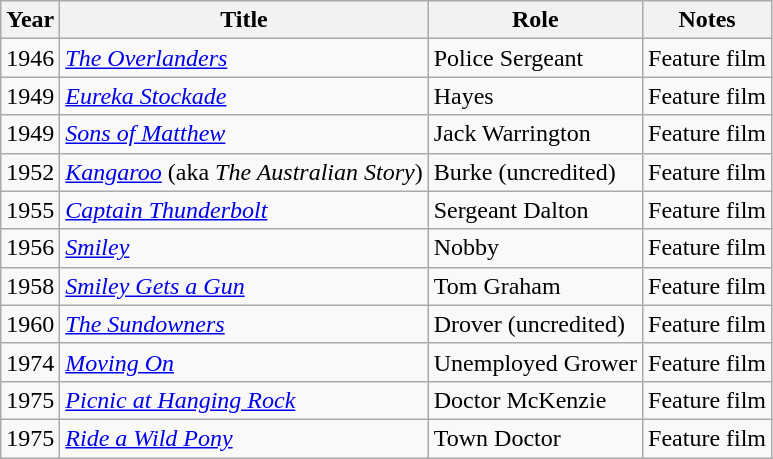<table class="wikitable">
<tr>
<th>Year</th>
<th>Title</th>
<th>Role</th>
<th>Notes</th>
</tr>
<tr>
<td>1946</td>
<td><em><a href='#'>The Overlanders</a></em></td>
<td>Police Sergeant</td>
<td>Feature film</td>
</tr>
<tr>
<td>1949</td>
<td><em><a href='#'>Eureka Stockade</a></em></td>
<td>Hayes</td>
<td>Feature film</td>
</tr>
<tr>
<td>1949</td>
<td><em><a href='#'>Sons of Matthew</a></em></td>
<td>Jack Warrington</td>
<td>Feature film</td>
</tr>
<tr>
<td>1952</td>
<td><em><a href='#'>Kangaroo</a></em> (aka <em>The Australian Story</em>)</td>
<td>Burke (uncredited)</td>
<td>Feature film</td>
</tr>
<tr>
<td>1955</td>
<td><em><a href='#'>Captain Thunderbolt</a></em></td>
<td>Sergeant Dalton</td>
<td>Feature film</td>
</tr>
<tr>
<td>1956</td>
<td><em><a href='#'>Smiley</a></em></td>
<td>Nobby</td>
<td>Feature film</td>
</tr>
<tr>
<td>1958</td>
<td><em><a href='#'>Smiley Gets a Gun</a></em></td>
<td>Tom Graham</td>
<td>Feature film</td>
</tr>
<tr>
<td>1960</td>
<td><em><a href='#'>The Sundowners</a></em></td>
<td>Drover (uncredited)</td>
<td>Feature film</td>
</tr>
<tr>
<td>1974</td>
<td><em><a href='#'>Moving On</a></em></td>
<td>Unemployed Grower</td>
<td>Feature film</td>
</tr>
<tr>
<td>1975</td>
<td><em><a href='#'>Picnic at Hanging Rock</a></em></td>
<td>Doctor McKenzie</td>
<td>Feature film</td>
</tr>
<tr>
<td>1975</td>
<td><em><a href='#'>Ride a Wild Pony</a></em></td>
<td>Town Doctor</td>
<td>Feature film</td>
</tr>
</table>
